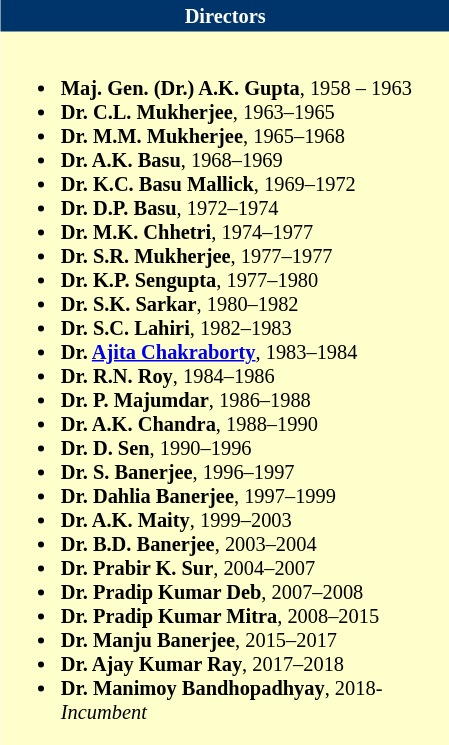<table class="toccolours" style="float:right; margin-right:1em; font-size:85%; background:#ffc; color:black; width:22em; max-width:25%;" cellspacing="0" cellpadding="0">
<tr>
<th style="white-space: nowrap; background:#00356B; text-align:center;;color:white;padding:.2em;">Directors</th>
</tr>
<tr>
<td style="text-align: left;"><br><ul><li><strong>Maj. Gen. (Dr.) A.K. Gupta</strong>, 1958 – 1963</li><li><strong>Dr. C.L. Mukherjee</strong>, 1963–1965</li><li><strong>Dr. M.M. Mukherjee</strong>, 1965–1968</li><li><strong>Dr. A.K. Basu</strong>,    1968–1969</li><li><strong>Dr. K.C. Basu Mallick</strong>, 1969–1972</li><li><strong>Dr. D.P. Basu</strong>, 1972–1974</li><li><strong>Dr. M.K. Chhetri</strong>, 1974–1977</li><li><strong>Dr. S.R. Mukherjee</strong>, 1977–1977</li><li><strong>Dr. K.P. Sengupta</strong>, 1977–1980</li><li><strong>Dr. S.K. Sarkar</strong>, 1980–1982</li><li><strong>Dr. S.C. Lahiri</strong>, 1982–1983</li><li><strong>Dr. <a href='#'>Ajita Chakraborty</a></strong>, 1983–1984</li><li><strong>Dr. R.N. Roy</strong>, 1984–1986</li><li><strong>Dr. P. Majumdar</strong>, 1986–1988</li><li><strong>Dr. A.K. Chandra</strong>, 1988–1990</li><li><strong>Dr. D. Sen</strong>, 1990–1996</li><li><strong>Dr. S. Banerjee</strong>, 1996–1997</li><li><strong>Dr. Dahlia Banerjee</strong>, 1997–1999</li><li><strong>Dr. A.K. Maity</strong>, 1999–2003</li><li><strong>Dr. B.D. Banerjee</strong>, 2003–2004</li><li><strong>Dr. Prabir K. Sur</strong>, 2004–2007</li><li><strong>Dr. Pradip Kumar Deb</strong>, 2007–2008</li><li><strong>Dr. Pradip Kumar Mitra</strong>, 2008–2015</li><li><strong>Dr. Manju Banerjee</strong>, 2015–2017</li><li><strong>Dr. Ajay Kumar Ray</strong>, 2017–2018</li><li><strong>Dr. Manimoy Bandhopadhyay</strong>, 2018-<em>Incumbent</em></li></ul></td>
</tr>
</table>
